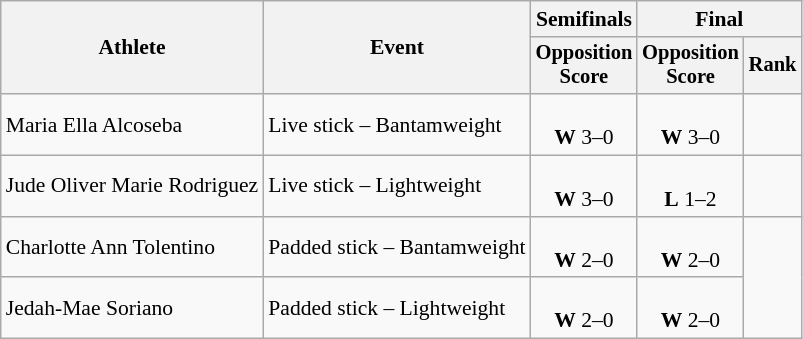<table class="wikitable" style="font-size:90%; text-align:center">
<tr>
<th rowspan=2>Athlete</th>
<th rowspan=2>Event</th>
<th>Semifinals</th>
<th colspan=2>Final</th>
</tr>
<tr style="font-size:95%">
<th>Opposition<br>Score</th>
<th>Opposition<br>Score</th>
<th>Rank</th>
</tr>
<tr align=center>
<td align=left>Maria Ella Alcoseba</td>
<td align=left>Live stick – Bantamweight</td>
<td><br><strong>W</strong> 3–0</td>
<td><br><strong>W</strong> 3–0</td>
<td></td>
</tr>
<tr align=center>
<td align=left>Jude Oliver Marie Rodriguez</td>
<td align=left>Live stick – Lightweight</td>
<td><br><strong>W</strong> 3–0</td>
<td><br><strong>L</strong> 1–2</td>
<td></td>
</tr>
<tr align=center>
<td align=left>Charlotte Ann Tolentino</td>
<td align=left>Padded stick – Bantamweight</td>
<td><br><strong>W</strong> 2–0</td>
<td><br><strong>W</strong> 2–0</td>
<td rowspan=2></td>
</tr>
<tr align=center>
<td align=left>Jedah-Mae Soriano</td>
<td align=left>Padded stick – Lightweight</td>
<td><br><strong>W</strong> 2–0</td>
<td><br><strong>W</strong> 2–0</td>
</tr>
</table>
